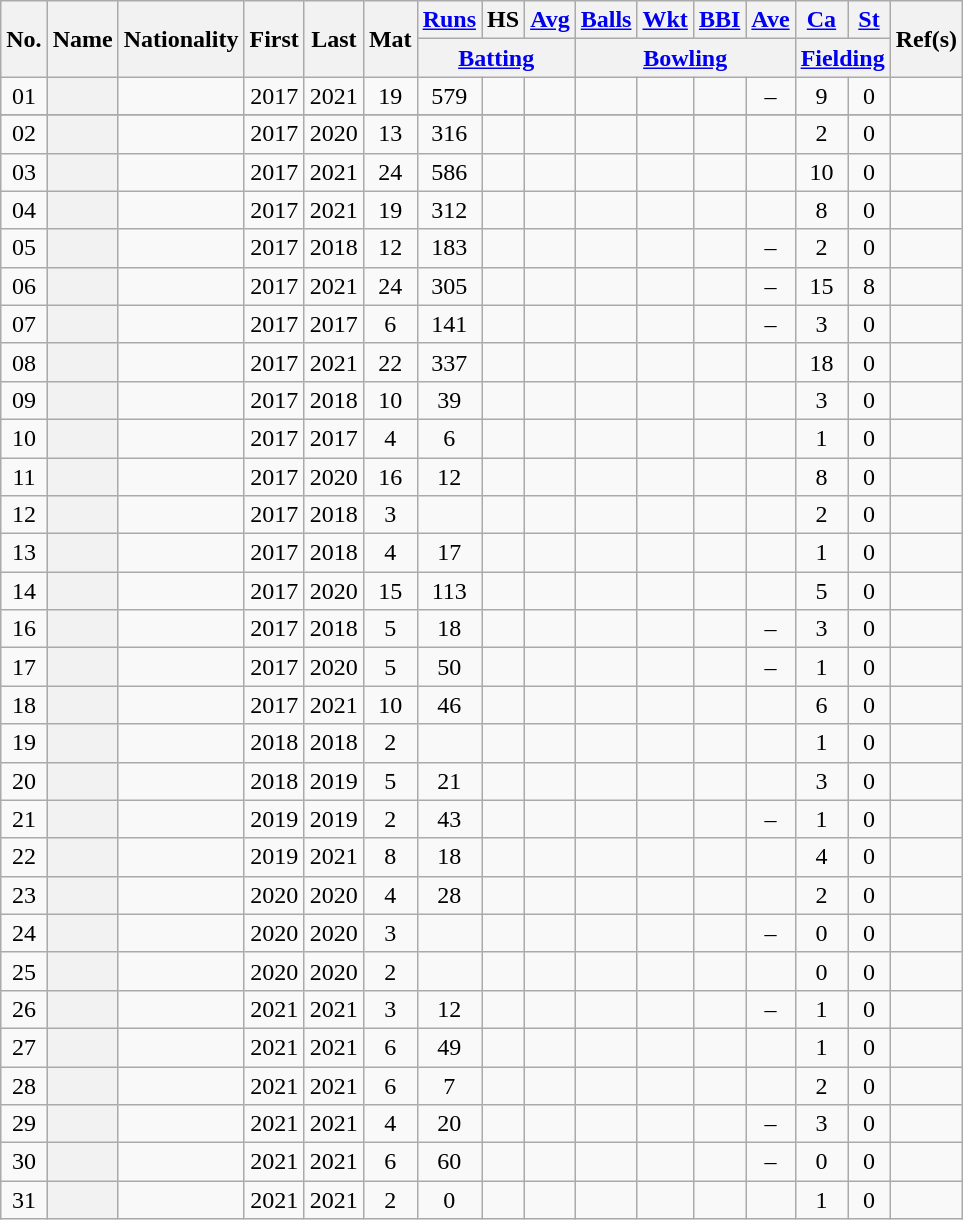<table class="wikitable sortable plainrowheaders">
<tr align="center">
<th scope="col" rowspan="2">No.</th>
<th scope="col" rowspan="2">Name</th>
<th scope="col" rowspan="2">Nationality</th>
<th scope="col" rowspan="2">First</th>
<th scope="col" rowspan="2">Last</th>
<th scope="col" rowspan="2">Mat</th>
<th scope="col"><a href='#'>Runs</a></th>
<th scope="col">HS</th>
<th scope="col"><a href='#'>Avg</a></th>
<th scope="col"><a href='#'>Balls</a></th>
<th scope="col"><a href='#'>Wkt</a></th>
<th scope="col"><a href='#'>BBI</a></th>
<th scope="col"><a href='#'>Ave</a></th>
<th scope="col"><a href='#'>Ca</a></th>
<th scope="col"><a href='#'>St</a></th>
<th scope="col" rowspan=2 class="unsortable">Ref(s)</th>
</tr>
<tr class="unsortable">
<th scope="col" colspan=3><a href='#'>Batting</a></th>
<th scope="col" colspan=4><a href='#'>Bowling</a></th>
<th scope="col" colspan=2><a href='#'>Fielding</a></th>
</tr>
<tr align="center">
<td><span>0</span>1</td>
<th scope="row"></th>
<td></td>
<td>2017</td>
<td>2021</td>
<td>19</td>
<td>579</td>
<td></td>
<td></td>
<td></td>
<td></td>
<td></td>
<td>–</td>
<td>9</td>
<td>0</td>
<td></td>
</tr>
<tr align="center">
</tr>
<tr align="center">
<td><span>0</span>2</td>
<th scope="row"></th>
<td></td>
<td>2017</td>
<td>2020</td>
<td>13</td>
<td>316</td>
<td></td>
<td></td>
<td></td>
<td></td>
<td></td>
<td></td>
<td>2</td>
<td>0</td>
<td></td>
</tr>
<tr align="center">
<td><span>0</span>3</td>
<th scope="row"></th>
<td></td>
<td>2017</td>
<td>2021</td>
<td>24</td>
<td>586</td>
<td></td>
<td></td>
<td></td>
<td></td>
<td></td>
<td></td>
<td>10</td>
<td>0</td>
<td></td>
</tr>
<tr align="center">
<td><span>0</span>4</td>
<th scope="row"></th>
<td></td>
<td>2017</td>
<td>2021</td>
<td>19</td>
<td>312</td>
<td></td>
<td></td>
<td></td>
<td></td>
<td></td>
<td></td>
<td>8</td>
<td>0</td>
<td></td>
</tr>
<tr align="center">
<td><span>0</span>5</td>
<th scope="row"></th>
<td></td>
<td>2017</td>
<td>2018</td>
<td>12</td>
<td>183</td>
<td></td>
<td></td>
<td></td>
<td></td>
<td></td>
<td>–</td>
<td>2</td>
<td>0</td>
<td></td>
</tr>
<tr align="center">
<td><span>0</span>6</td>
<th scope="row"> </th>
<td></td>
<td>2017</td>
<td>2021</td>
<td>24</td>
<td>305</td>
<td></td>
<td></td>
<td></td>
<td></td>
<td></td>
<td>–</td>
<td>15</td>
<td>8</td>
<td></td>
</tr>
<tr align="center">
<td><span>0</span>7</td>
<th scope="row"></th>
<td></td>
<td>2017</td>
<td>2017</td>
<td>6</td>
<td>141</td>
<td></td>
<td></td>
<td></td>
<td></td>
<td></td>
<td>–</td>
<td>3</td>
<td>0</td>
<td></td>
</tr>
<tr align="center">
<td><span>0</span>8</td>
<th scope="row"></th>
<td></td>
<td>2017</td>
<td>2021</td>
<td>22</td>
<td>337</td>
<td></td>
<td></td>
<td></td>
<td></td>
<td></td>
<td></td>
<td>18</td>
<td>0</td>
<td></td>
</tr>
<tr align="center">
<td><span>0</span>9</td>
<th scope="row"></th>
<td></td>
<td>2017</td>
<td>2018</td>
<td>10</td>
<td>39</td>
<td></td>
<td></td>
<td></td>
<td></td>
<td></td>
<td></td>
<td>3</td>
<td>0</td>
<td></td>
</tr>
<tr align="center">
<td>10</td>
<th scope="row"></th>
<td></td>
<td>2017</td>
<td>2017</td>
<td>4</td>
<td>6</td>
<td></td>
<td></td>
<td></td>
<td></td>
<td></td>
<td></td>
<td>1</td>
<td>0</td>
<td></td>
</tr>
<tr align="center">
<td>11</td>
<th scope="row"></th>
<td></td>
<td>2017</td>
<td>2020</td>
<td>16</td>
<td>12</td>
<td></td>
<td></td>
<td></td>
<td></td>
<td></td>
<td></td>
<td>8</td>
<td>0</td>
<td></td>
</tr>
<tr align="center">
<td>12</td>
<th scope="row"></th>
<td></td>
<td>2017</td>
<td>2018</td>
<td>3</td>
<td></td>
<td></td>
<td></td>
<td></td>
<td></td>
<td></td>
<td></td>
<td>2</td>
<td>0</td>
<td></td>
</tr>
<tr align="center">
<td>13</td>
<th scope="row"></th>
<td></td>
<td>2017</td>
<td>2018</td>
<td>4</td>
<td>17</td>
<td></td>
<td></td>
<td></td>
<td></td>
<td></td>
<td></td>
<td>1</td>
<td>0</td>
<td></td>
</tr>
<tr align="center">
<td>14</td>
<th scope="row"></th>
<td></td>
<td>2017</td>
<td>2020</td>
<td>15</td>
<td>113</td>
<td></td>
<td></td>
<td></td>
<td></td>
<td></td>
<td></td>
<td>5</td>
<td>0</td>
<td></td>
</tr>
<tr align="center">
<td>16</td>
<th scope="row"></th>
<td></td>
<td>2017</td>
<td>2018</td>
<td>5</td>
<td>18</td>
<td></td>
<td></td>
<td></td>
<td></td>
<td></td>
<td>–</td>
<td>3</td>
<td>0</td>
<td></td>
</tr>
<tr align="center">
<td>17</td>
<th scope="row"></th>
<td></td>
<td>2017</td>
<td>2020</td>
<td>5</td>
<td>50</td>
<td></td>
<td></td>
<td></td>
<td></td>
<td></td>
<td>–</td>
<td>1</td>
<td>0</td>
<td></td>
</tr>
<tr align="center">
<td>18</td>
<th scope="row"></th>
<td></td>
<td>2017</td>
<td>2021</td>
<td>10</td>
<td>46</td>
<td></td>
<td></td>
<td></td>
<td></td>
<td></td>
<td></td>
<td>6</td>
<td>0</td>
<td></td>
</tr>
<tr align="center">
<td>19</td>
<th scope="row"></th>
<td></td>
<td>2018</td>
<td>2018</td>
<td>2</td>
<td></td>
<td></td>
<td></td>
<td></td>
<td></td>
<td></td>
<td></td>
<td>1</td>
<td>0</td>
<td></td>
</tr>
<tr align="center">
<td>20</td>
<th scope="row"></th>
<td></td>
<td>2018</td>
<td>2019</td>
<td>5</td>
<td>21</td>
<td></td>
<td></td>
<td></td>
<td></td>
<td></td>
<td></td>
<td>3</td>
<td>0</td>
<td></td>
</tr>
<tr align="center">
<td>21</td>
<th scope="row"></th>
<td></td>
<td>2019</td>
<td>2019</td>
<td>2</td>
<td>43</td>
<td></td>
<td></td>
<td></td>
<td></td>
<td></td>
<td>–</td>
<td>1</td>
<td>0</td>
<td></td>
</tr>
<tr align="center">
<td>22</td>
<th scope="row"></th>
<td></td>
<td>2019</td>
<td>2021</td>
<td>8</td>
<td>18</td>
<td></td>
<td></td>
<td></td>
<td></td>
<td></td>
<td></td>
<td>4</td>
<td>0</td>
<td></td>
</tr>
<tr align="center">
<td>23</td>
<th scope="row"></th>
<td></td>
<td>2020</td>
<td>2020</td>
<td>4</td>
<td>28</td>
<td></td>
<td></td>
<td></td>
<td></td>
<td></td>
<td></td>
<td>2</td>
<td>0</td>
<td></td>
</tr>
<tr align="center">
<td>24</td>
<th scope="row"></th>
<td></td>
<td>2020</td>
<td>2020</td>
<td>3</td>
<td></td>
<td></td>
<td></td>
<td></td>
<td></td>
<td></td>
<td>–</td>
<td>0</td>
<td>0</td>
<td></td>
</tr>
<tr align="center">
<td>25</td>
<th scope="row"></th>
<td></td>
<td>2020</td>
<td>2020</td>
<td>2</td>
<td></td>
<td></td>
<td></td>
<td></td>
<td></td>
<td></td>
<td></td>
<td>0</td>
<td>0</td>
<td></td>
</tr>
<tr align="center">
<td>26</td>
<th scope="row"></th>
<td></td>
<td>2021</td>
<td>2021</td>
<td>3</td>
<td>12</td>
<td></td>
<td></td>
<td></td>
<td></td>
<td></td>
<td>–</td>
<td>1</td>
<td>0</td>
<td></td>
</tr>
<tr align="center">
<td>27</td>
<th scope="row"></th>
<td></td>
<td>2021</td>
<td>2021</td>
<td>6</td>
<td>49</td>
<td></td>
<td></td>
<td></td>
<td></td>
<td></td>
<td></td>
<td>1</td>
<td>0</td>
<td></td>
</tr>
<tr align="center">
<td>28</td>
<th scope="row"></th>
<td></td>
<td>2021</td>
<td>2021</td>
<td>6</td>
<td>7</td>
<td></td>
<td></td>
<td></td>
<td></td>
<td></td>
<td></td>
<td>2</td>
<td>0</td>
<td></td>
</tr>
<tr align="center">
<td>29</td>
<th scope="row"></th>
<td></td>
<td>2021</td>
<td>2021</td>
<td>4</td>
<td>20</td>
<td></td>
<td></td>
<td></td>
<td></td>
<td></td>
<td>–</td>
<td>3</td>
<td>0</td>
<td></td>
</tr>
<tr align="center">
<td>30</td>
<th scope="row"></th>
<td></td>
<td>2021</td>
<td>2021</td>
<td>6</td>
<td>60</td>
<td></td>
<td></td>
<td></td>
<td></td>
<td></td>
<td>–</td>
<td>0</td>
<td>0</td>
<td></td>
</tr>
<tr align="center">
<td>31</td>
<th scope="row"></th>
<td></td>
<td>2021</td>
<td>2021</td>
<td>2</td>
<td>0</td>
<td></td>
<td></td>
<td></td>
<td></td>
<td></td>
<td></td>
<td>1</td>
<td>0</td>
<td></td>
</tr>
</table>
